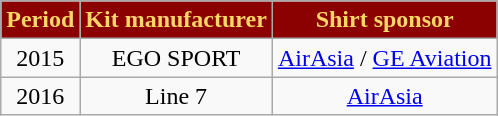<table class="wikitable" style="text-align:center;margin-left:1em;float:center">
<tr>
<th style="background:#8B0000; color:#FCD667;">Period</th>
<th style="background:#8B0000; color:#FCD667;">Kit manufacturer</th>
<th style="background:#8B0000; color:#FCD667;">Shirt sponsor</th>
</tr>
<tr>
<td>2015</td>
<td>EGO SPORT</td>
<td><a href='#'>AirAsia</a> / <a href='#'>GE Aviation</a></td>
</tr>
<tr>
<td>2016</td>
<td>Line 7</td>
<td><a href='#'>AirAsia</a></td>
</tr>
</table>
